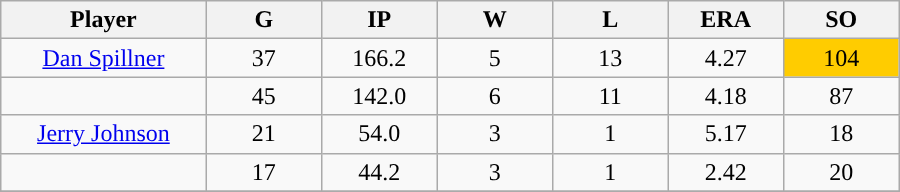<table class="wikitable sortable">
<tr>
<th bgcolor="#DDDDFF" width="16%">Player</th>
<th bgcolor="#DDDDFF" width="9%">G</th>
<th bgcolor="#DDDDFF" width="9%">IP</th>
<th bgcolor="#DDDDFF" width="9%">W</th>
<th bgcolor="#DDDDFF" width="9%">L</th>
<th bgcolor="#DDDDFF" width="9%">ERA</th>
<th bgcolor="#DDDDFF" width="9%">SO</th>
</tr>
<tr align="center">
<td><a href='#'>Dan Spillner</a></td>
<td>37</td>
<td>166.2</td>
<td>5</td>
<td>13</td>
<td>4.27</td>
<td style="background:#fc0;">104</td>
</tr>
<tr align=center>
<td></td>
<td>45</td>
<td>142.0</td>
<td>6</td>
<td>11</td>
<td>4.18</td>
<td>87</td>
</tr>
<tr align="center">
<td><a href='#'>Jerry Johnson</a></td>
<td>21</td>
<td>54.0</td>
<td>3</td>
<td>1</td>
<td>5.17</td>
<td>18</td>
</tr>
<tr align=center>
<td></td>
<td>17</td>
<td>44.2</td>
<td>3</td>
<td>1</td>
<td>2.42</td>
<td>20</td>
</tr>
<tr align="center">
</tr>
</table>
